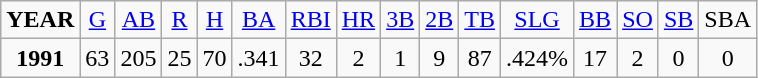<table class="wikitable">
<tr align=center>
<td><strong>YEAR</strong></td>
<td><a href='#'>G</a></td>
<td><a href='#'>AB</a></td>
<td><a href='#'>R</a></td>
<td><a href='#'>H</a></td>
<td><a href='#'>BA</a></td>
<td><a href='#'>RBI</a></td>
<td><a href='#'>HR</a></td>
<td><a href='#'>3B</a></td>
<td><a href='#'>2B</a></td>
<td><a href='#'>TB</a></td>
<td><a href='#'>SLG</a></td>
<td><a href='#'>BB</a></td>
<td><a href='#'>SO</a></td>
<td><a href='#'>SB</a></td>
<td>SBA</td>
</tr>
<tr align=center>
<td><strong>1991</strong></td>
<td>63</td>
<td>205</td>
<td>25</td>
<td>70</td>
<td>.341</td>
<td>32</td>
<td>2</td>
<td>1</td>
<td>9</td>
<td>87</td>
<td>.424%</td>
<td>17</td>
<td>2</td>
<td>0</td>
<td>0</td>
</tr>
</table>
